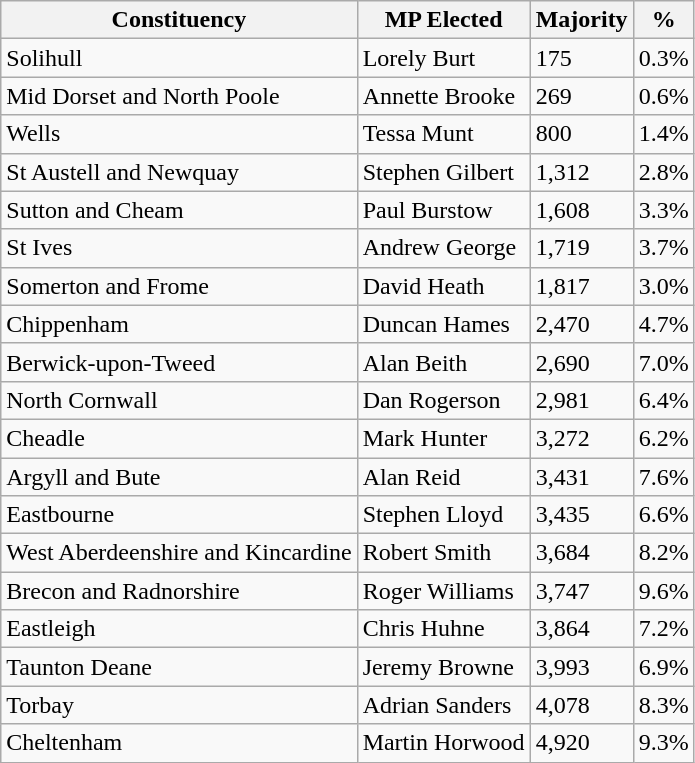<table class="wikitable sortable">
<tr>
<th>Constituency</th>
<th>MP Elected</th>
<th>Majority</th>
<th>%</th>
</tr>
<tr>
<td>Solihull</td>
<td>Lorely Burt</td>
<td>175</td>
<td>0.3%</td>
</tr>
<tr>
<td>Mid Dorset and North Poole</td>
<td>Annette Brooke</td>
<td>269</td>
<td>0.6%</td>
</tr>
<tr>
<td>Wells</td>
<td>Tessa Munt</td>
<td>800</td>
<td>1.4%</td>
</tr>
<tr>
<td>St Austell and Newquay</td>
<td>Stephen Gilbert</td>
<td>1,312</td>
<td>2.8%</td>
</tr>
<tr>
<td>Sutton and Cheam</td>
<td>Paul Burstow</td>
<td>1,608</td>
<td>3.3%</td>
</tr>
<tr>
<td>St Ives</td>
<td>Andrew George</td>
<td>1,719</td>
<td>3.7%</td>
</tr>
<tr>
<td>Somerton and Frome</td>
<td>David Heath</td>
<td>1,817</td>
<td>3.0%</td>
</tr>
<tr>
<td>Chippenham</td>
<td>Duncan Hames</td>
<td>2,470</td>
<td>4.7%</td>
</tr>
<tr>
<td>Berwick-upon-Tweed</td>
<td>Alan Beith</td>
<td>2,690</td>
<td>7.0%</td>
</tr>
<tr>
<td>North Cornwall</td>
<td>Dan Rogerson</td>
<td>2,981</td>
<td>6.4%</td>
</tr>
<tr>
<td>Cheadle</td>
<td>Mark Hunter</td>
<td>3,272</td>
<td>6.2%</td>
</tr>
<tr>
<td>Argyll and Bute</td>
<td>Alan Reid</td>
<td>3,431</td>
<td>7.6%</td>
</tr>
<tr>
<td>Eastbourne</td>
<td>Stephen Lloyd</td>
<td>3,435</td>
<td>6.6%</td>
</tr>
<tr>
<td>West Aberdeenshire and Kincardine</td>
<td>Robert Smith</td>
<td>3,684</td>
<td>8.2%</td>
</tr>
<tr>
<td>Brecon and Radnorshire</td>
<td>Roger Williams</td>
<td>3,747</td>
<td>9.6%</td>
</tr>
<tr>
<td>Eastleigh</td>
<td>Chris Huhne</td>
<td>3,864</td>
<td>7.2%</td>
</tr>
<tr>
<td>Taunton Deane</td>
<td>Jeremy Browne</td>
<td>3,993</td>
<td>6.9%</td>
</tr>
<tr>
<td>Torbay</td>
<td>Adrian Sanders</td>
<td>4,078</td>
<td>8.3%</td>
</tr>
<tr>
<td>Cheltenham</td>
<td>Martin Horwood</td>
<td>4,920</td>
<td>9.3%</td>
</tr>
</table>
